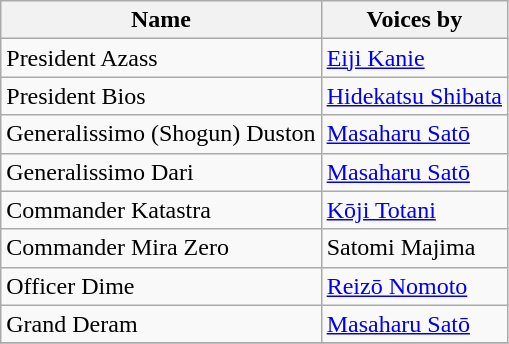<table class="wikitable">
<tr>
<th>Name</th>
<th>Voices by</th>
</tr>
<tr>
<td>President Azass</td>
<td><a href='#'>Eiji Kanie</a></td>
</tr>
<tr>
<td>President Bios</td>
<td><a href='#'>Hidekatsu Shibata</a></td>
</tr>
<tr>
<td>Generalissimo (Shogun) Duston</td>
<td><a href='#'>Masaharu Satō</a></td>
</tr>
<tr>
<td>Generalissimo Dari</td>
<td><a href='#'>Masaharu Satō</a></td>
</tr>
<tr>
<td>Commander Katastra</td>
<td><a href='#'>Kōji Totani</a></td>
</tr>
<tr>
<td>Commander Mira Zero</td>
<td>Satomi Majima</td>
</tr>
<tr>
<td>Officer Dime</td>
<td><a href='#'>Reizō Nomoto</a></td>
</tr>
<tr>
<td>Grand Deram</td>
<td><a href='#'>Masaharu Satō</a></td>
</tr>
<tr>
</tr>
</table>
